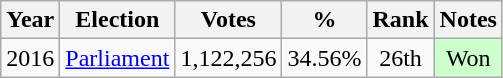<table class="wikitable" style="text-align:center;">
<tr>
<th>Year</th>
<th>Election</th>
<th>Votes</th>
<th>%</th>
<th>Rank</th>
<th>Notes</th>
</tr>
<tr>
<td>2016</td>
<td><a href='#'>Parliament</a></td>
<td>1,122,256</td>
<td>34.56%</td>
<td>26th</td>
<td style="background-color:#CCFFCC">Won</td>
</tr>
</table>
